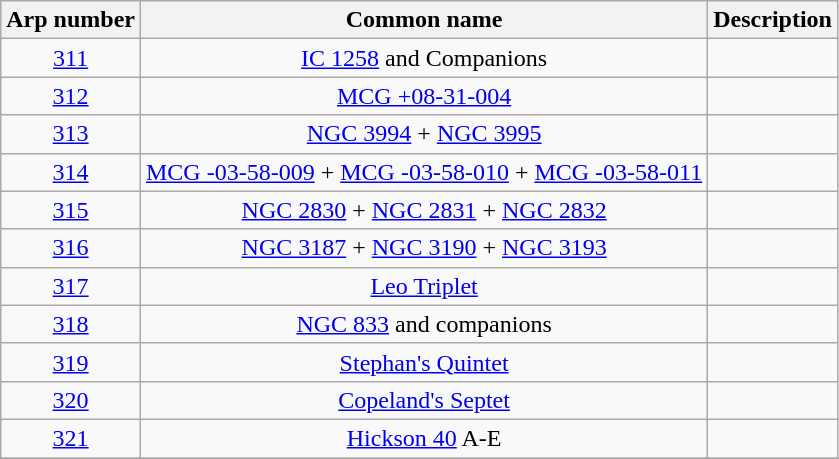<table class="wikitable" style="text-align:center;">
<tr>
<th>Arp number</th>
<th>Common name</th>
<th>Description</th>
</tr>
<tr>
<td><a href='#'>311</a></td>
<td><a href='#'>IC 1258</a> and Companions</td>
<td></td>
</tr>
<tr>
<td><a href='#'>312</a></td>
<td><a href='#'>MCG +08-31-004</a></td>
<td></td>
</tr>
<tr>
<td><a href='#'>313</a></td>
<td><a href='#'>NGC 3994</a> + <a href='#'>NGC 3995</a></td>
<td></td>
</tr>
<tr>
<td><a href='#'>314</a></td>
<td><a href='#'>MCG -03-58-009</a> + <a href='#'>MCG -03-58-010</a> + <a href='#'>MCG -03-58-011</a></td>
<td></td>
</tr>
<tr>
<td><a href='#'>315</a></td>
<td><a href='#'>NGC 2830</a> + <a href='#'>NGC 2831</a> + <a href='#'>NGC 2832</a></td>
<td></td>
</tr>
<tr>
<td><a href='#'>316</a></td>
<td><a href='#'>NGC 3187</a> + <a href='#'>NGC 3190</a> + <a href='#'>NGC 3193</a></td>
<td></td>
</tr>
<tr>
<td><a href='#'>317</a></td>
<td><a href='#'>Leo Triplet</a></td>
<td></td>
</tr>
<tr>
<td><a href='#'>318</a></td>
<td><a href='#'>NGC 833</a> and companions</td>
<td></td>
</tr>
<tr>
<td><a href='#'>319</a></td>
<td><a href='#'>Stephan's Quintet</a></td>
<td></td>
</tr>
<tr>
<td><a href='#'>320</a></td>
<td><a href='#'>Copeland's Septet</a></td>
<td></td>
</tr>
<tr>
<td><a href='#'>321</a></td>
<td><a href='#'>Hickson 40</a> A-E</td>
<td></td>
</tr>
<tr>
</tr>
</table>
